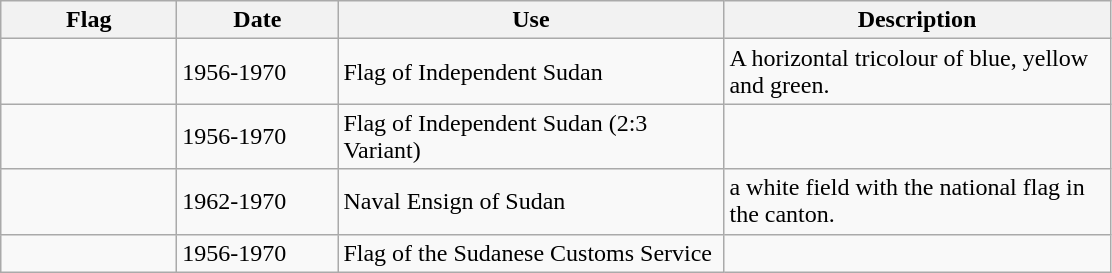<table class="wikitable">
<tr>
<th style="width:110px;">Flag</th>
<th style="width:100px;">Date</th>
<th style="width:250px;">Use</th>
<th style="width:250px;">Description</th>
</tr>
<tr>
<td></td>
<td>1956-1970</td>
<td>Flag of Independent Sudan</td>
<td>A horizontal tricolour of blue, yellow and green.</td>
</tr>
<tr>
<td></td>
<td>1956-1970</td>
<td>Flag of Independent Sudan (2:3 Variant)</td>
<td></td>
</tr>
<tr>
<td></td>
<td>1962-1970</td>
<td>Naval Ensign of Sudan</td>
<td>a white field with the national flag in the canton.</td>
</tr>
<tr>
<td></td>
<td>1956-1970</td>
<td>Flag of the Sudanese Customs Service</td>
<td></td>
</tr>
</table>
